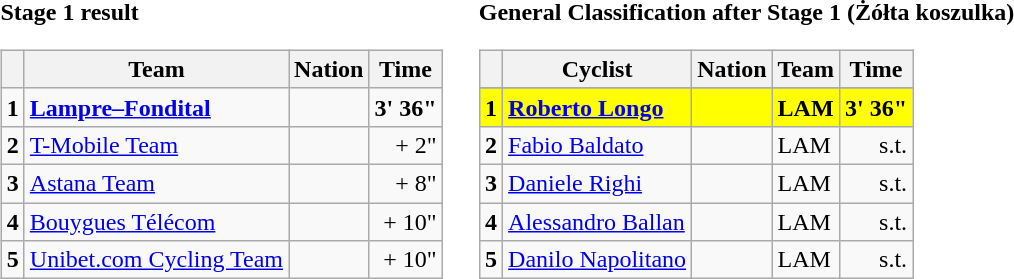<table>
<tr>
<td><strong>Stage 1 result</strong><br><table class="wikitable">
<tr>
<th></th>
<th>Team</th>
<th>Nation</th>
<th>Time</th>
</tr>
<tr>
<td><strong>1</strong></td>
<td><strong><a href='#'>Lampre–Fondital</a></strong></td>
<td><strong></strong></td>
<td align="right"><strong>3' 36"</strong></td>
</tr>
<tr>
<td><strong>2</strong></td>
<td><a href='#'>T-Mobile Team</a></td>
<td></td>
<td align="right">+ 2"</td>
</tr>
<tr>
<td><strong>3</strong></td>
<td><a href='#'>Astana Team</a></td>
<td></td>
<td align="right">+ 8"</td>
</tr>
<tr>
<td><strong>4</strong></td>
<td><a href='#'>Bouygues Télécom</a></td>
<td></td>
<td align="right">+ 10"</td>
</tr>
<tr>
<td><strong>5</strong></td>
<td><a href='#'>Unibet.com Cycling Team</a></td>
<td></td>
<td align="right">+ 10"</td>
</tr>
</table>
</td>
<td></td>
<td><strong>General Classification after Stage 1 (Żółta koszulka)</strong><br><table class="wikitable">
<tr>
<th></th>
<th>Cyclist</th>
<th>Nation</th>
<th>Team</th>
<th>Time</th>
</tr>
<tr>
</tr>
<tr style="background:yellow">
<td><strong>1</strong></td>
<td><strong><a href='#'>Roberto Longo</a></strong></td>
<td><strong></strong></td>
<td><strong>LAM</strong></td>
<td align="right"><strong>3' 36" </strong></td>
</tr>
<tr>
<td><strong>2</strong></td>
<td><a href='#'>Fabio Baldato</a></td>
<td></td>
<td>LAM</td>
<td align="right">s.t.</td>
</tr>
<tr>
<td><strong>3</strong></td>
<td><a href='#'>Daniele Righi</a></td>
<td></td>
<td>LAM</td>
<td align="right">s.t.</td>
</tr>
<tr>
<td><strong>4</strong></td>
<td><a href='#'>Alessandro Ballan</a></td>
<td></td>
<td>LAM</td>
<td align="right">s.t.</td>
</tr>
<tr>
<td><strong>5</strong></td>
<td><a href='#'>Danilo Napolitano</a></td>
<td></td>
<td>LAM</td>
<td align="right">s.t.</td>
</tr>
</table>
</td>
</tr>
</table>
